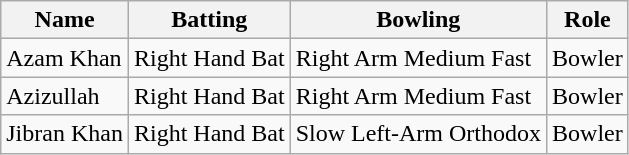<table class="wikitable">
<tr>
<th>Name</th>
<th>Batting</th>
<th>Bowling</th>
<th>Role</th>
</tr>
<tr>
<td>Azam Khan</td>
<td>Right Hand Bat</td>
<td>Right Arm Medium Fast</td>
<td>Bowler</td>
</tr>
<tr>
<td>Azizullah</td>
<td>Right Hand Bat</td>
<td>Right Arm Medium Fast</td>
<td>Bowler</td>
</tr>
<tr>
<td>Jibran Khan</td>
<td>Right Hand Bat</td>
<td>Slow Left-Arm Orthodox</td>
<td>Bowler</td>
</tr>
</table>
